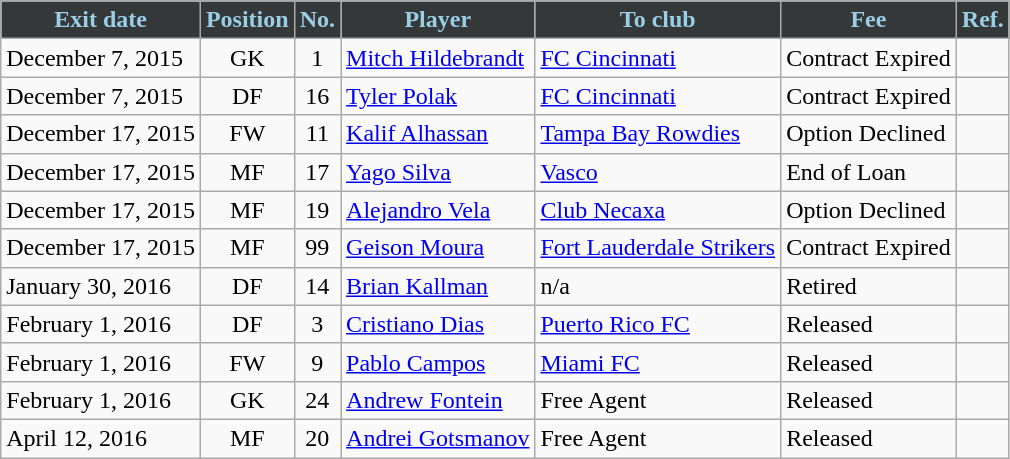<table class="wikitable sortable">
<tr>
<th style="background:#353839; color:#9acee6;"><strong>Exit date</strong></th>
<th style="background:#353839; color:#9acee6;"><strong>Position</strong></th>
<th style="background:#353839; color:#9acee6;"><strong>No.</strong></th>
<th style="background:#353839; color:#9acee6;"><strong>Player</strong></th>
<th style="background:#353839; color:#9acee6;"><strong>To club</strong></th>
<th style="background:#353839; color:#9acee6;"><strong>Fee</strong></th>
<th style="background:#353839; color:#9acee6;"><strong>Ref.</strong></th>
</tr>
<tr>
<td>December 7, 2015</td>
<td style="text-align:center;">GK</td>
<td style="text-align:center;">1</td>
<td style="text-align:left;"> <a href='#'>Mitch Hildebrandt</a></td>
<td style="text-align:left;"> <a href='#'>FC Cincinnati</a></td>
<td>Contract Expired</td>
<td></td>
</tr>
<tr>
<td>December 7, 2015</td>
<td style="text-align:center;">DF</td>
<td style="text-align:center;">16</td>
<td style="text-align:left;"> <a href='#'>Tyler Polak</a></td>
<td style="text-align:left;"> <a href='#'>FC Cincinnati</a></td>
<td>Contract Expired</td>
<td></td>
</tr>
<tr>
<td>December 17, 2015</td>
<td style="text-align:center;">FW</td>
<td style="text-align:center;">11</td>
<td style="text-align:left;"> <a href='#'>Kalif Alhassan</a></td>
<td style="text-align:left;"> <a href='#'>Tampa Bay Rowdies</a></td>
<td>Option Declined</td>
<td></td>
</tr>
<tr>
<td>December 17, 2015</td>
<td style="text-align:center;">MF</td>
<td style="text-align:center;">17</td>
<td style="text-align:left;"> <a href='#'>Yago Silva</a></td>
<td style="text-align:left;"> <a href='#'>Vasco</a></td>
<td>End of Loan</td>
<td></td>
</tr>
<tr>
<td>December 17, 2015</td>
<td style="text-align:center;">MF</td>
<td style="text-align:center;">19</td>
<td style="text-align:left;"> <a href='#'>Alejandro Vela</a></td>
<td style="text-align:left;"> <a href='#'>Club Necaxa</a></td>
<td>Option Declined</td>
<td></td>
</tr>
<tr>
<td>December 17, 2015</td>
<td style="text-align:center;">MF</td>
<td style="text-align:center;">99</td>
<td style="text-align:left;"> <a href='#'>Geison Moura</a></td>
<td style="text-align:left;"> <a href='#'>Fort Lauderdale Strikers</a></td>
<td>Contract Expired</td>
<td></td>
</tr>
<tr>
<td>January 30, 2016</td>
<td style="text-align:center;">DF</td>
<td style="text-align:center;">14</td>
<td style="text-align:left;"> <a href='#'>Brian Kallman</a></td>
<td style="text-align:left;">n/a</td>
<td>Retired</td>
<td></td>
</tr>
<tr>
<td>February 1, 2016</td>
<td style="text-align:center;">DF</td>
<td style="text-align:center;">3</td>
<td style="text-align:left;"> <a href='#'>Cristiano Dias</a></td>
<td style="text-align:left;"> <a href='#'>Puerto Rico FC</a></td>
<td>Released</td>
<td></td>
</tr>
<tr>
<td>February 1, 2016</td>
<td style="text-align:center;">FW</td>
<td style="text-align:center;">9</td>
<td style="text-align:left;"> <a href='#'>Pablo Campos</a></td>
<td style="text-align:left;"> <a href='#'>Miami FC</a></td>
<td>Released</td>
<td></td>
</tr>
<tr>
<td>February 1, 2016</td>
<td style="text-align:center;">GK</td>
<td style="text-align:center;">24</td>
<td style="text-align:left;"> <a href='#'>Andrew Fontein</a></td>
<td style="text-align:left;">Free Agent</td>
<td>Released</td>
<td></td>
</tr>
<tr>
<td>April 12, 2016</td>
<td style="text-align:center;">MF</td>
<td style="text-align:center;">20</td>
<td style="text-align:left;"> <a href='#'>Andrei Gotsmanov</a></td>
<td style="text-align:left;">Free Agent</td>
<td>Released</td>
<td></td>
</tr>
</table>
